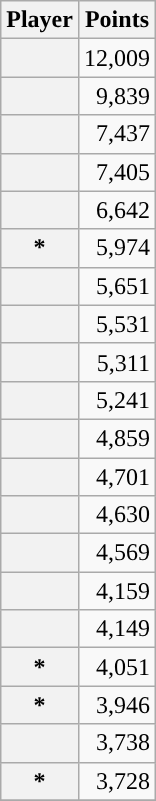<table class="wikitable sortable">
<tr>
<th scope="col">Player</th>
<th scope="col">Points</th>
</tr>
<tr>
<th scope="row"></th>
<td style="text-align:right">12,009</td>
</tr>
<tr>
<th scope="row"></th>
<td style="text-align:right">9,839</td>
</tr>
<tr>
<th scope="row"></th>
<td style="text-align:right">7,437</td>
</tr>
<tr>
<th scope="row"></th>
<td style="text-align:right">7,405</td>
</tr>
<tr>
<th scope="row"><em></em></th>
<td style="text-align:right">6,642</td>
</tr>
<tr>
<th scope="row">*</th>
<td style="text-align:right">5,974</td>
</tr>
<tr>
<th scope="row"></th>
<td style="text-align:right">5,651</td>
</tr>
<tr>
<th scope="row"></th>
<td style="text-align:right">5,531</td>
</tr>
<tr>
<th scope="row"></th>
<td style="text-align:right">5,311</td>
</tr>
<tr>
<th scope="row"></th>
<td style="text-align:right">5,241</td>
</tr>
<tr>
<th scope="row"><em></em></th>
<td style="text-align:right">4,859</td>
</tr>
<tr>
<th scope="row"></th>
<td style="text-align:right">4,701</td>
</tr>
<tr>
<th scope="row"></th>
<td style="text-align:right">4,630</td>
</tr>
<tr>
<th scope="row"></th>
<td style="text-align:right">4,569</td>
</tr>
<tr>
<th scope="row"></th>
<td style="text-align:right">4,159</td>
</tr>
<tr>
<th scope="row"></th>
<td style="text-align:right">4,149</td>
</tr>
<tr>
<th scope="row">*</th>
<td style="text-align:right">4,051</td>
</tr>
<tr>
<th scope="row">*</th>
<td style="text-align:right">3,946</td>
</tr>
<tr>
<th scope="row"></th>
<td style="text-align:right">3,738</td>
</tr>
<tr>
<th scope="row">*</th>
<td style="text-align:right">3,728</td>
</tr>
<tr>
</tr>
</table>
